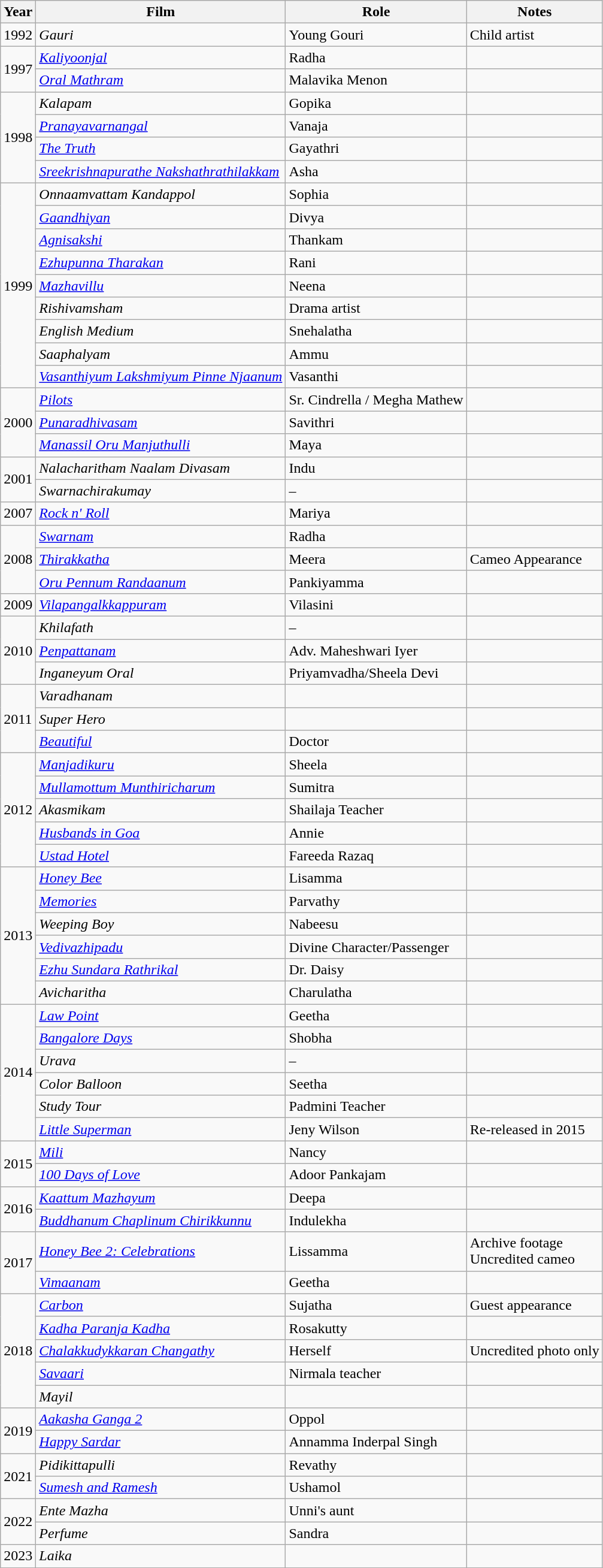<table class="wikitable sortable">
<tr>
<th scope="col">Year</th>
<th scope="col">Film</th>
<th scope="col">Role</th>
<th class="unsortable" scope="col">Notes</th>
</tr>
<tr>
<td>1992</td>
<td><em>Gauri</em></td>
<td>Young Gouri</td>
<td>Child artist</td>
</tr>
<tr>
<td rowspan="2">1997</td>
<td><em><a href='#'>Kaliyoonjal</a></em></td>
<td>Radha</td>
<td></td>
</tr>
<tr>
<td><em><a href='#'>Oral Mathram</a></em></td>
<td>Malavika Menon</td>
<td></td>
</tr>
<tr>
<td rowspan="4">1998</td>
<td><em>Kalapam</em></td>
<td>Gopika</td>
<td></td>
</tr>
<tr>
<td><em><a href='#'>Pranayavarnangal</a></em></td>
<td>Vanaja</td>
<td></td>
</tr>
<tr>
<td><em><a href='#'>The Truth</a></em></td>
<td>Gayathri</td>
<td></td>
</tr>
<tr>
<td><em><a href='#'>Sreekrishnapurathe Nakshathrathilakkam</a></em></td>
<td>Asha</td>
<td></td>
</tr>
<tr>
<td rowspan="9">1999</td>
<td><em>Onnaamvattam Kandappol</em></td>
<td>Sophia</td>
<td></td>
</tr>
<tr>
<td><em><a href='#'>Gaandhiyan</a></em></td>
<td>Divya</td>
<td></td>
</tr>
<tr>
<td><em><a href='#'>Agnisakshi</a></em></td>
<td>Thankam</td>
<td></td>
</tr>
<tr>
<td><em><a href='#'>Ezhupunna Tharakan</a></em></td>
<td>Rani</td>
<td></td>
</tr>
<tr>
<td><em><a href='#'>Mazhavillu</a></em></td>
<td>Neena</td>
<td></td>
</tr>
<tr>
<td><em>Rishivamsham</em></td>
<td>Drama artist</td>
<td></td>
</tr>
<tr>
<td><em>English Medium </em></td>
<td>Snehalatha</td>
<td></td>
</tr>
<tr>
<td><em>Saaphalyam</em></td>
<td>Ammu</td>
<td></td>
</tr>
<tr>
<td><em><a href='#'>Vasanthiyum Lakshmiyum Pinne Njaanum</a></em></td>
<td>Vasanthi</td>
<td></td>
</tr>
<tr>
<td rowspan="3">2000</td>
<td><em><a href='#'>Pilots</a></em></td>
<td>Sr. Cindrella / Megha Mathew</td>
<td></td>
</tr>
<tr>
<td><em><a href='#'>Punaradhivasam</a></em></td>
<td>Savithri</td>
<td></td>
</tr>
<tr>
<td><em><a href='#'>Manassil Oru Manjuthulli</a></em></td>
<td>Maya</td>
<td></td>
</tr>
<tr>
<td rowspan="2">2001</td>
<td><em>Nalacharitham Naalam Divasam</em></td>
<td>Indu</td>
<td></td>
</tr>
<tr>
<td><em>Swarnachirakumay</em></td>
<td>–</td>
<td></td>
</tr>
<tr>
<td>2007</td>
<td><em><a href='#'>Rock n' Roll</a></em></td>
<td>Mariya</td>
<td></td>
</tr>
<tr>
<td rowspan="3">2008</td>
<td><em><a href='#'>Swarnam</a> </em></td>
<td>Radha</td>
<td></td>
</tr>
<tr>
<td><em><a href='#'>Thirakkatha</a></em></td>
<td>Meera</td>
<td>Cameo Appearance</td>
</tr>
<tr>
<td><em><a href='#'>Oru Pennum Randaanum</a></em></td>
<td>Pankiyamma</td>
<td></td>
</tr>
<tr>
<td>2009</td>
<td><em><a href='#'>Vilapangalkkappuram</a></em></td>
<td>Vilasini</td>
<td></td>
</tr>
<tr>
<td rowspan="3">2010</td>
<td><em>Khilafath</em></td>
<td>–</td>
<td></td>
</tr>
<tr>
<td><em><a href='#'>Penpattanam</a></em></td>
<td>Adv. Maheshwari Iyer</td>
<td></td>
</tr>
<tr>
<td><em>Inganeyum Oral</em></td>
<td>Priyamvadha/Sheela Devi</td>
<td></td>
</tr>
<tr>
<td rowspan="3">2011</td>
<td><em>Varadhanam</em></td>
<td></td>
<td></td>
</tr>
<tr>
<td><em>Super Hero</em></td>
<td></td>
<td></td>
</tr>
<tr>
<td><em><a href='#'>Beautiful</a></em></td>
<td>Doctor</td>
<td></td>
</tr>
<tr>
<td rowspan="5">2012</td>
<td><em><a href='#'>Manjadikuru</a></em></td>
<td>Sheela</td>
<td></td>
</tr>
<tr>
<td><em><a href='#'>Mullamottum Munthiricharum</a></em></td>
<td>Sumitra</td>
<td></td>
</tr>
<tr>
<td><em>Akasmikam</em></td>
<td>Shailaja Teacher</td>
<td></td>
</tr>
<tr>
<td><em><a href='#'>Husbands in Goa</a></em></td>
<td>Annie</td>
<td></td>
</tr>
<tr>
<td><em><a href='#'>Ustad Hotel</a></em></td>
<td>Fareeda Razaq</td>
<td></td>
</tr>
<tr>
<td rowspan="6">2013</td>
<td><em><a href='#'>Honey Bee</a></em></td>
<td>Lisamma</td>
<td></td>
</tr>
<tr>
<td><em><a href='#'>Memories</a></em></td>
<td>Parvathy</td>
<td></td>
</tr>
<tr>
<td><em>Weeping Boy</em></td>
<td>Nabeesu</td>
<td></td>
</tr>
<tr>
<td><em><a href='#'>Vedivazhipadu</a></em></td>
<td>Divine Character/Passenger</td>
<td></td>
</tr>
<tr>
<td><em><a href='#'>Ezhu Sundara Rathrikal</a></em></td>
<td>Dr. Daisy</td>
<td></td>
</tr>
<tr>
<td><em>Avicharitha</em></td>
<td>Charulatha</td>
<td></td>
</tr>
<tr>
<td rowspan="6">2014</td>
<td><em><a href='#'>Law Point</a></em></td>
<td>Geetha</td>
<td></td>
</tr>
<tr>
<td><em><a href='#'>Bangalore Days</a></em></td>
<td>Shobha</td>
<td></td>
</tr>
<tr>
<td><em>Urava</em></td>
<td>–</td>
<td></td>
</tr>
<tr>
<td><em>Color Balloon</em></td>
<td>Seetha</td>
<td></td>
</tr>
<tr>
<td><em>Study Tour</em></td>
<td>Padmini Teacher</td>
<td></td>
</tr>
<tr>
<td><em><a href='#'>Little Superman</a></em></td>
<td>Jeny Wilson</td>
<td>Re-released in 2015</td>
</tr>
<tr>
<td rowspan="2">2015</td>
<td><em><a href='#'>Mili</a></em></td>
<td>Nancy</td>
<td></td>
</tr>
<tr>
<td><em><a href='#'>100 Days of Love</a></em></td>
<td>Adoor Pankajam</td>
<td></td>
</tr>
<tr>
<td rowspan="2">2016</td>
<td><em><a href='#'>Kaattum Mazhayum</a></em></td>
<td>Deepa</td>
<td></td>
</tr>
<tr>
<td><em><a href='#'>Buddhanum Chaplinum Chirikkunnu</a></em></td>
<td>Indulekha</td>
<td></td>
</tr>
<tr>
<td rowspan="2">2017</td>
<td><em><a href='#'>Honey Bee 2: Celebrations</a></em></td>
<td>Lissamma</td>
<td>Archive footage <br>Uncredited cameo</td>
</tr>
<tr>
<td><em><a href='#'>Vimaanam</a></em></td>
<td>Geetha</td>
<td></td>
</tr>
<tr>
<td rowspan="5">2018</td>
<td><em><a href='#'>Carbon</a></em></td>
<td>Sujatha</td>
<td>Guest appearance</td>
</tr>
<tr>
<td><em><a href='#'>Kadha Paranja Kadha</a></em></td>
<td>Rosakutty</td>
<td></td>
</tr>
<tr>
<td><em><a href='#'>Chalakkudykkaran Changathy</a></em></td>
<td>Herself</td>
<td>Uncredited photo only</td>
</tr>
<tr>
<td><em><a href='#'>Savaari</a></em></td>
<td>Nirmala teacher</td>
<td></td>
</tr>
<tr>
<td><em>Mayil</em></td>
<td></td>
<td></td>
</tr>
<tr>
<td rowspan="2">2019</td>
<td><em><a href='#'>Aakasha Ganga 2</a></em></td>
<td>Oppol</td>
<td></td>
</tr>
<tr>
<td><em><a href='#'>Happy Sardar</a></em></td>
<td>Annamma Inderpal Singh</td>
<td></td>
</tr>
<tr>
<td rowspan="2">2021</td>
<td><em>Pidikittapulli</em></td>
<td>Revathy</td>
<td></td>
</tr>
<tr>
<td><em><a href='#'>Sumesh and Ramesh</a></em></td>
<td>Ushamol</td>
<td></td>
</tr>
<tr>
<td rowspan=2>2022</td>
<td><em>Ente Mazha</em></td>
<td>Unni's aunt</td>
<td></td>
</tr>
<tr>
<td><em>Perfume</em></td>
<td>Sandra</td>
<td></td>
</tr>
<tr>
<td>2023</td>
<td><em>Laika</em></td>
<td></td>
<td></td>
</tr>
<tr>
</tr>
</table>
